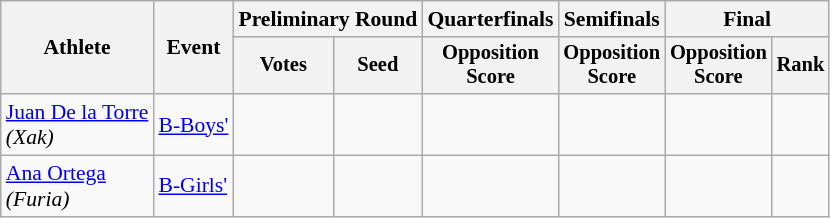<table class=wikitable style="font-size:90%">
<tr>
<th rowspan="2">Athlete</th>
<th rowspan="2">Event</th>
<th colspan=2>Preliminary Round</th>
<th>Quarterfinals</th>
<th>Semifinals</th>
<th colspan=2>Final</th>
</tr>
<tr style="font-size:95%">
<th>Votes</th>
<th>Seed</th>
<th>Opposition<br>Score</th>
<th>Opposition<br>Score</th>
<th>Opposition<br>Score</th>
<th>Rank</th>
</tr>
<tr align=center>
<td align=left><a href='#'>Juan De la Torre</a><br><em>(Xak)</em></td>
<td align=left><a href='#'>B-Boys'</a></td>
<td></td>
<td></td>
<td></td>
<td></td>
<td></td>
<td></td>
</tr>
<tr align=center>
<td align=left><a href='#'>Ana Ortega</a><br><em>(Furia)</em></td>
<td align=left><a href='#'>B-Girls'</a></td>
<td></td>
<td></td>
<td></td>
<td></td>
<td></td>
<td></td>
</tr>
</table>
